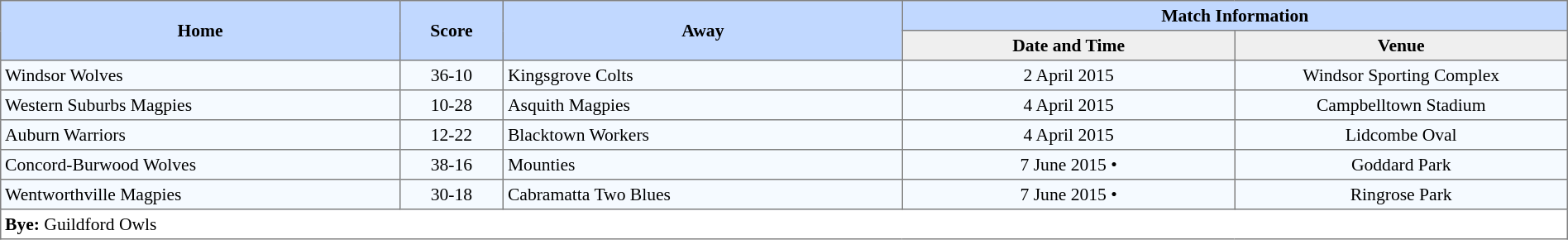<table border=1 style="border-collapse:collapse; font-size:90%; text-align:center;" cellpadding=3 cellspacing=0>
<tr bgcolor=#C1D8FF>
<th rowspan=2 width=12%>Home</th>
<th rowspan=2 width=3%>Score</th>
<th rowspan=2 width=12%>Away</th>
<th colspan=5>Match Information</th>
</tr>
<tr bgcolor=#EFEFEF>
<th width=10%>Date and Time</th>
<th width=10%>Venue</th>
</tr>
<tr bgcolor=#F5FAFF>
<td align="left">Windsor Wolves</td>
<td>36-10</td>
<td align="left">Kingsgrove Colts</td>
<td>2 April 2015</td>
<td>Windsor Sporting Complex</td>
</tr>
<tr bgcolor=#F5FAFF>
<td align="left">Western Suburbs Magpies</td>
<td>10-28</td>
<td align="left">Asquith Magpies</td>
<td>4 April 2015</td>
<td>Campbelltown Stadium</td>
</tr>
<tr bgcolor=#F5FAFF>
<td align="left">Auburn Warriors</td>
<td>12-22</td>
<td align="left">Blacktown Workers</td>
<td>4 April 2015</td>
<td>Lidcombe Oval</td>
</tr>
<tr bgcolor=#F5FAFF>
<td align="left">Concord-Burwood Wolves</td>
<td>38-16</td>
<td align="left">Mounties</td>
<td>7 June 2015 •</td>
<td>Goddard Park</td>
</tr>
<tr bgcolor=#F5FAFF>
<td align="left">Wentworthville Magpies</td>
<td>30-18</td>
<td align="left">Cabramatta Two Blues</td>
<td>7 June 2015 •</td>
<td>Ringrose Park</td>
</tr>
<tr>
<td colspan="5" style="text-align:left;"><strong>Bye:</strong> Guildford Owls</td>
</tr>
</table>
